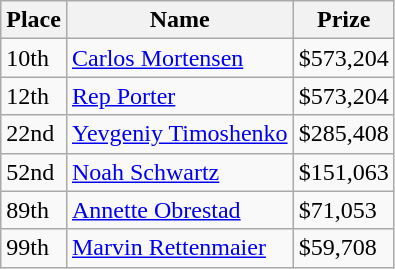<table class="wikitable">
<tr>
<th bgcolor="#FFEBAD">Place</th>
<th bgcolor="#FFEBAD">Name</th>
<th bgcolor="#FFEBAD">Prize</th>
</tr>
<tr>
<td>10th</td>
<td><a href='#'>Carlos Mortensen</a></td>
<td>$573,204</td>
</tr>
<tr>
<td>12th</td>
<td><a href='#'>Rep Porter</a></td>
<td>$573,204</td>
</tr>
<tr>
<td>22nd</td>
<td><a href='#'>Yevgeniy Timoshenko</a></td>
<td>$285,408</td>
</tr>
<tr>
<td>52nd</td>
<td><a href='#'>Noah Schwartz</a></td>
<td>$151,063</td>
</tr>
<tr>
<td>89th</td>
<td><a href='#'>Annette Obrestad</a></td>
<td>$71,053</td>
</tr>
<tr>
<td>99th</td>
<td><a href='#'>Marvin Rettenmaier</a></td>
<td>$59,708</td>
</tr>
</table>
